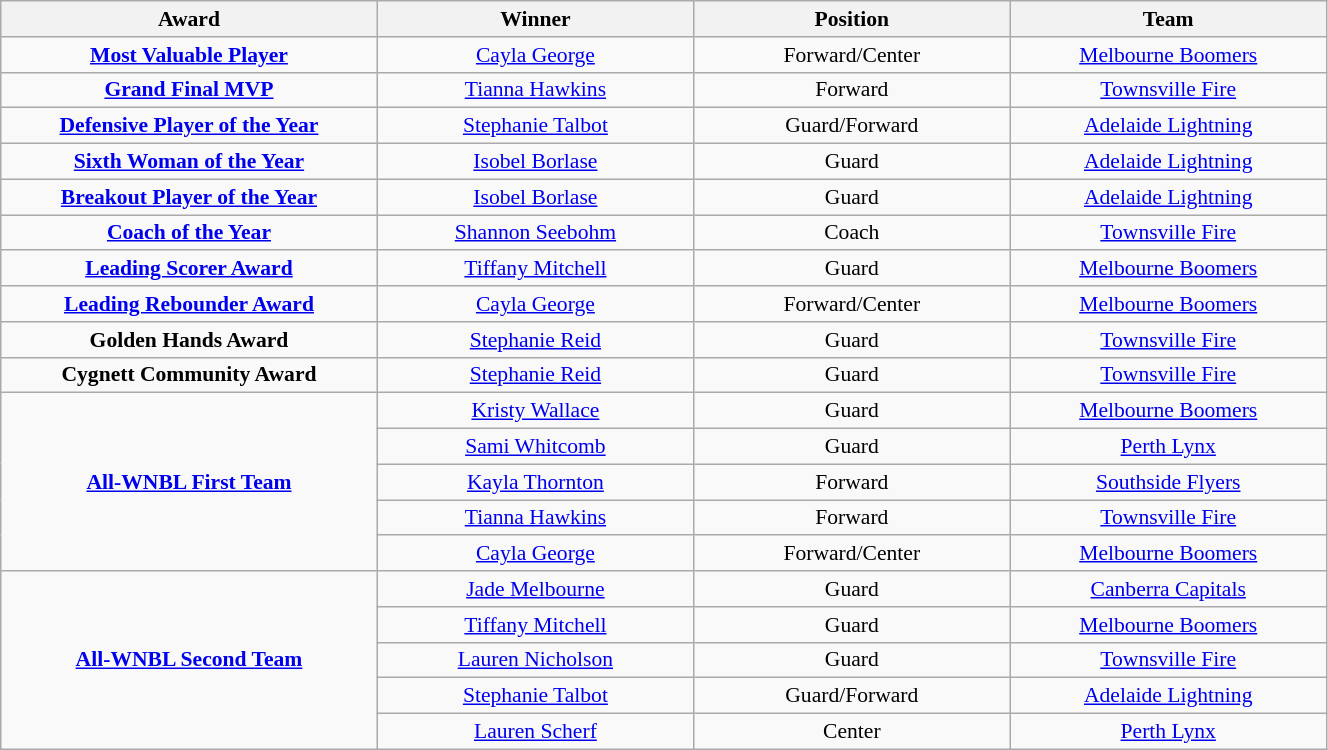<table class="wikitable" style="width: 70%; text-align:center; font-size:90%">
<tr>
<th colspan=1 width=150>Award</th>
<th width=125>Winner</th>
<th width=125>Position</th>
<th width=125>Team</th>
</tr>
<tr>
<td><strong><a href='#'>Most Valuable Player</a></strong></td>
<td><a href='#'>Cayla George</a></td>
<td>Forward/Center</td>
<td><a href='#'>Melbourne Boomers</a></td>
</tr>
<tr>
<td><strong><a href='#'>Grand Final MVP</a></strong></td>
<td><a href='#'>Tianna Hawkins</a></td>
<td>Forward</td>
<td><a href='#'>Townsville Fire</a></td>
</tr>
<tr>
<td><strong><a href='#'>Defensive Player of the Year</a></strong></td>
<td><a href='#'>Stephanie Talbot</a></td>
<td>Guard/Forward</td>
<td><a href='#'>Adelaide Lightning</a></td>
</tr>
<tr>
<td><strong><a href='#'>Sixth Woman of the Year</a></strong></td>
<td><a href='#'>Isobel Borlase</a></td>
<td>Guard</td>
<td><a href='#'>Adelaide Lightning</a></td>
</tr>
<tr>
<td><strong><a href='#'>Breakout Player of the Year</a></strong></td>
<td><a href='#'>Isobel Borlase</a></td>
<td>Guard</td>
<td><a href='#'>Adelaide Lightning</a></td>
</tr>
<tr>
<td><strong><a href='#'>Coach of the Year</a></strong></td>
<td><a href='#'>Shannon Seebohm</a></td>
<td>Coach</td>
<td><a href='#'>Townsville Fire</a></td>
</tr>
<tr>
<td><strong><a href='#'>Leading Scorer Award</a></strong></td>
<td><a href='#'>Tiffany Mitchell</a></td>
<td>Guard</td>
<td><a href='#'>Melbourne Boomers</a></td>
</tr>
<tr>
<td><strong><a href='#'>Leading Rebounder Award</a></strong></td>
<td><a href='#'>Cayla George</a></td>
<td>Forward/Center</td>
<td><a href='#'>Melbourne Boomers</a></td>
</tr>
<tr>
<td><strong>Golden Hands Award</strong></td>
<td><a href='#'>Stephanie Reid</a></td>
<td>Guard</td>
<td><a href='#'>Townsville Fire</a></td>
</tr>
<tr>
<td><strong>Cygnett Community Award</strong></td>
<td><a href='#'>Stephanie Reid</a></td>
<td>Guard</td>
<td><a href='#'>Townsville Fire</a></td>
</tr>
<tr>
<td rowspan=5><strong><a href='#'>All-WNBL First Team</a></strong></td>
<td><a href='#'>Kristy Wallace</a></td>
<td>Guard</td>
<td><a href='#'>Melbourne Boomers</a></td>
</tr>
<tr>
<td><a href='#'>Sami Whitcomb</a></td>
<td>Guard</td>
<td><a href='#'>Perth Lynx</a></td>
</tr>
<tr>
<td><a href='#'>Kayla Thornton</a></td>
<td>Forward</td>
<td><a href='#'>Southside Flyers</a></td>
</tr>
<tr>
<td><a href='#'>Tianna Hawkins</a></td>
<td>Forward</td>
<td><a href='#'>Townsville Fire</a></td>
</tr>
<tr>
<td><a href='#'>Cayla George</a></td>
<td>Forward/Center</td>
<td><a href='#'>Melbourne Boomers</a></td>
</tr>
<tr>
<td rowspan=5><strong><a href='#'>All-WNBL Second Team</a></strong></td>
<td><a href='#'>Jade Melbourne</a></td>
<td>Guard</td>
<td><a href='#'>Canberra Capitals</a></td>
</tr>
<tr>
<td><a href='#'>Tiffany Mitchell</a></td>
<td>Guard</td>
<td><a href='#'>Melbourne Boomers</a></td>
</tr>
<tr>
<td><a href='#'>Lauren Nicholson</a></td>
<td>Guard</td>
<td><a href='#'>Townsville Fire</a></td>
</tr>
<tr>
<td><a href='#'>Stephanie Talbot</a></td>
<td>Guard/Forward</td>
<td><a href='#'>Adelaide Lightning</a></td>
</tr>
<tr>
<td><a href='#'>Lauren Scherf</a></td>
<td>Center</td>
<td><a href='#'>Perth Lynx</a></td>
</tr>
</table>
